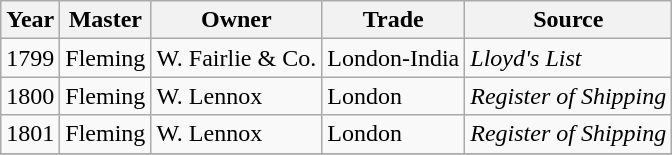<table class="sortable wikitable">
<tr>
<th>Year</th>
<th>Master</th>
<th>Owner</th>
<th>Trade</th>
<th>Source</th>
</tr>
<tr>
<td>1799</td>
<td>Fleming</td>
<td>W. Fairlie & Co.</td>
<td>London-India</td>
<td><em>Lloyd's List</em></td>
</tr>
<tr>
<td>1800</td>
<td>Fleming</td>
<td>W. Lennox</td>
<td>London</td>
<td><em>Register of Shipping</em></td>
</tr>
<tr>
<td>1801</td>
<td>Fleming</td>
<td>W. Lennox</td>
<td>London</td>
<td><em>Register of Shipping</em></td>
</tr>
<tr>
</tr>
</table>
